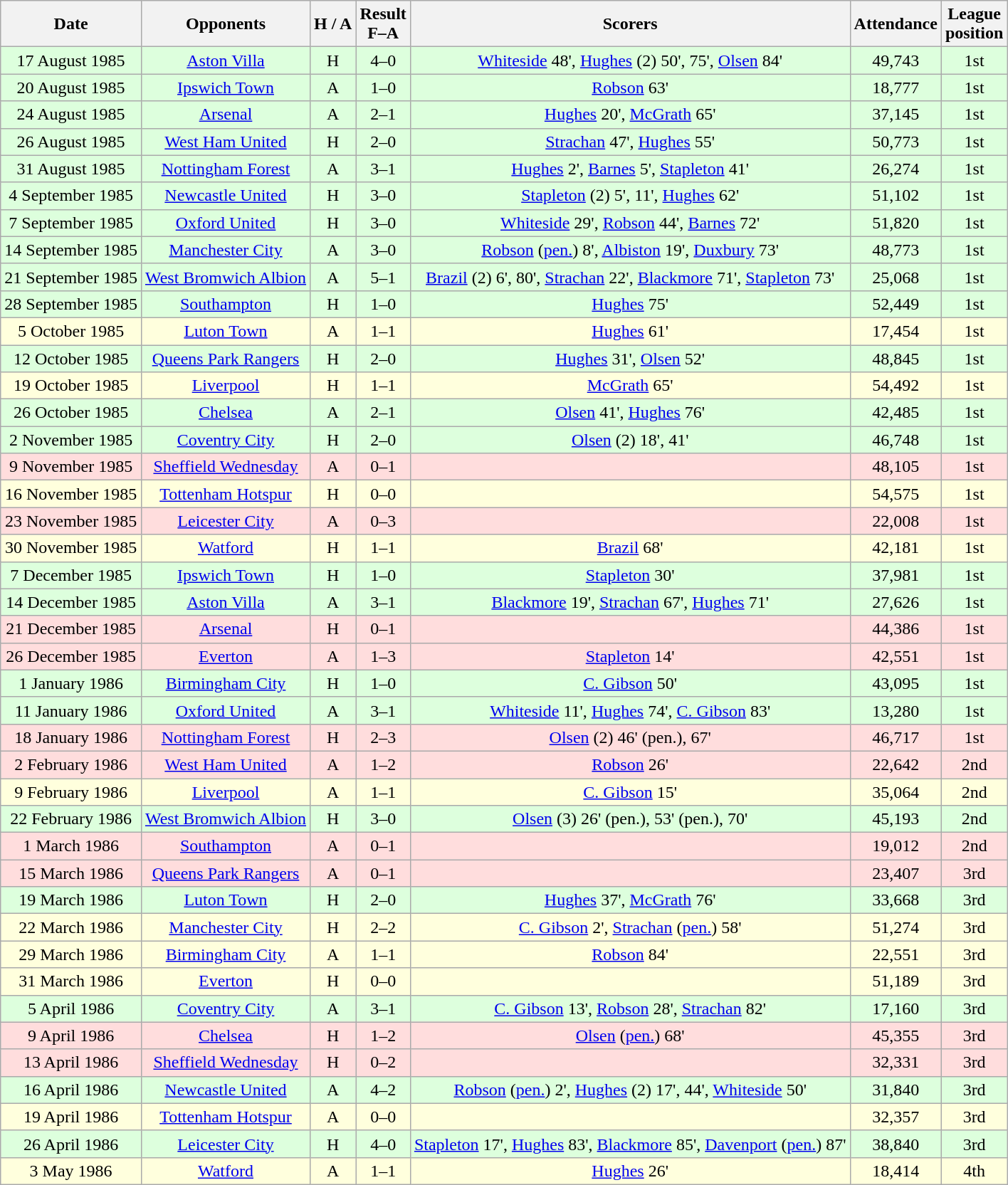<table class="wikitable" style="text-align:center">
<tr>
<th>Date</th>
<th>Opponents</th>
<th>H / A</th>
<th>Result<br>F–A</th>
<th>Scorers</th>
<th>Attendance</th>
<th>League<br>position</th>
</tr>
<tr bgcolor="#ddffdd">
<td>17 August 1985</td>
<td><a href='#'>Aston Villa</a></td>
<td>H</td>
<td>4–0</td>
<td><a href='#'>Whiteside</a> 48', <a href='#'>Hughes</a> (2) 50', 75', <a href='#'>Olsen</a> 84'</td>
<td>49,743</td>
<td>1st</td>
</tr>
<tr bgcolor="#ddffdd">
<td>20 August 1985</td>
<td><a href='#'>Ipswich Town</a></td>
<td>A</td>
<td>1–0</td>
<td><a href='#'>Robson</a> 63'</td>
<td>18,777</td>
<td>1st</td>
</tr>
<tr bgcolor="#ddffdd">
<td>24 August 1985</td>
<td><a href='#'>Arsenal</a></td>
<td>A</td>
<td>2–1</td>
<td><a href='#'>Hughes</a> 20', <a href='#'>McGrath</a> 65'</td>
<td>37,145</td>
<td>1st</td>
</tr>
<tr bgcolor="#ddffdd">
<td>26 August 1985</td>
<td><a href='#'>West Ham United</a></td>
<td>H</td>
<td>2–0</td>
<td><a href='#'>Strachan</a> 47', <a href='#'>Hughes</a> 55'</td>
<td>50,773</td>
<td>1st</td>
</tr>
<tr bgcolor="#ddffdd">
<td>31 August 1985</td>
<td><a href='#'>Nottingham Forest</a></td>
<td>A</td>
<td>3–1</td>
<td><a href='#'>Hughes</a> 2', <a href='#'>Barnes</a> 5', <a href='#'>Stapleton</a> 41'</td>
<td>26,274</td>
<td>1st</td>
</tr>
<tr bgcolor="#ddffdd">
<td>4 September 1985</td>
<td><a href='#'>Newcastle United</a></td>
<td>H</td>
<td>3–0</td>
<td><a href='#'>Stapleton</a> (2) 5', 11', <a href='#'>Hughes</a> 62'</td>
<td>51,102</td>
<td>1st</td>
</tr>
<tr bgcolor="#ddffdd">
<td>7 September 1985</td>
<td><a href='#'>Oxford United</a></td>
<td>H</td>
<td>3–0</td>
<td><a href='#'>Whiteside</a> 29', <a href='#'>Robson</a> 44', <a href='#'>Barnes</a> 72'</td>
<td>51,820</td>
<td>1st</td>
</tr>
<tr bgcolor="#ddffdd">
<td>14 September 1985</td>
<td><a href='#'>Manchester City</a></td>
<td>A</td>
<td>3–0</td>
<td><a href='#'>Robson</a> (<a href='#'>pen.</a>) 8', <a href='#'>Albiston</a> 19', <a href='#'>Duxbury</a> 73'</td>
<td>48,773</td>
<td>1st</td>
</tr>
<tr bgcolor="#ddffdd">
<td>21 September 1985</td>
<td><a href='#'>West Bromwich Albion</a></td>
<td>A</td>
<td>5–1</td>
<td><a href='#'>Brazil</a> (2) 6', 80', <a href='#'>Strachan</a> 22', <a href='#'>Blackmore</a> 71', <a href='#'>Stapleton</a> 73'</td>
<td>25,068</td>
<td>1st</td>
</tr>
<tr bgcolor="#ddffdd">
<td>28 September 1985</td>
<td><a href='#'>Southampton</a></td>
<td>H</td>
<td>1–0</td>
<td><a href='#'>Hughes</a> 75'</td>
<td>52,449</td>
<td>1st</td>
</tr>
<tr bgcolor="#ffffdd">
<td>5 October 1985</td>
<td><a href='#'>Luton Town</a></td>
<td>A</td>
<td>1–1</td>
<td><a href='#'>Hughes</a> 61'</td>
<td>17,454</td>
<td>1st</td>
</tr>
<tr bgcolor="#ddffdd">
<td>12 October 1985</td>
<td><a href='#'>Queens Park Rangers</a></td>
<td>H</td>
<td>2–0</td>
<td><a href='#'>Hughes</a> 31', <a href='#'>Olsen</a> 52'</td>
<td>48,845</td>
<td>1st</td>
</tr>
<tr bgcolor="#ffffdd">
<td>19 October 1985</td>
<td><a href='#'>Liverpool</a></td>
<td>H</td>
<td>1–1</td>
<td><a href='#'>McGrath</a> 65'</td>
<td>54,492</td>
<td>1st</td>
</tr>
<tr bgcolor="#ddffdd">
<td>26 October 1985</td>
<td><a href='#'>Chelsea</a></td>
<td>A</td>
<td>2–1</td>
<td><a href='#'>Olsen</a> 41', <a href='#'>Hughes</a> 76'</td>
<td>42,485</td>
<td>1st</td>
</tr>
<tr bgcolor="#ddffdd">
<td>2 November 1985</td>
<td><a href='#'>Coventry City</a></td>
<td>H</td>
<td>2–0</td>
<td><a href='#'>Olsen</a> (2) 18', 41'</td>
<td>46,748</td>
<td>1st</td>
</tr>
<tr bgcolor="#ffdddd">
<td>9 November 1985</td>
<td><a href='#'>Sheffield Wednesday</a></td>
<td>A</td>
<td>0–1</td>
<td></td>
<td>48,105</td>
<td>1st</td>
</tr>
<tr bgcolor="#ffffdd">
<td>16 November 1985</td>
<td><a href='#'>Tottenham Hotspur</a></td>
<td>H</td>
<td>0–0</td>
<td></td>
<td>54,575</td>
<td>1st</td>
</tr>
<tr bgcolor="#ffdddd">
<td>23 November 1985</td>
<td><a href='#'>Leicester City</a></td>
<td>A</td>
<td>0–3</td>
<td></td>
<td>22,008</td>
<td>1st</td>
</tr>
<tr bgcolor="#ffffdd">
<td>30 November 1985</td>
<td><a href='#'>Watford</a></td>
<td>H</td>
<td>1–1</td>
<td><a href='#'>Brazil</a> 68'</td>
<td>42,181</td>
<td>1st</td>
</tr>
<tr bgcolor="#ddffdd">
<td>7 December 1985</td>
<td><a href='#'>Ipswich Town</a></td>
<td>H</td>
<td>1–0</td>
<td><a href='#'>Stapleton</a> 30'</td>
<td>37,981</td>
<td>1st</td>
</tr>
<tr bgcolor="#ddffdd">
<td>14 December 1985</td>
<td><a href='#'>Aston Villa</a></td>
<td>A</td>
<td>3–1</td>
<td><a href='#'>Blackmore</a> 19', <a href='#'>Strachan</a> 67', <a href='#'>Hughes</a> 71'</td>
<td>27,626</td>
<td>1st</td>
</tr>
<tr bgcolor="#ffdddd">
<td>21 December 1985</td>
<td><a href='#'>Arsenal</a></td>
<td>H</td>
<td>0–1</td>
<td></td>
<td>44,386</td>
<td>1st</td>
</tr>
<tr bgcolor="#ffdddd">
<td>26 December 1985</td>
<td><a href='#'>Everton</a></td>
<td>A</td>
<td>1–3</td>
<td><a href='#'>Stapleton</a> 14'</td>
<td>42,551</td>
<td>1st</td>
</tr>
<tr bgcolor="#ddffdd">
<td>1 January 1986</td>
<td><a href='#'>Birmingham City</a></td>
<td>H</td>
<td>1–0</td>
<td><a href='#'>C. Gibson</a> 50'</td>
<td>43,095</td>
<td>1st</td>
</tr>
<tr bgcolor="#ddffdd">
<td>11 January 1986</td>
<td><a href='#'>Oxford United</a></td>
<td>A</td>
<td>3–1</td>
<td><a href='#'>Whiteside</a> 11', <a href='#'>Hughes</a> 74', <a href='#'>C. Gibson</a> 83'</td>
<td>13,280</td>
<td>1st</td>
</tr>
<tr bgcolor="#ffdddd">
<td>18 January 1986</td>
<td><a href='#'>Nottingham Forest</a></td>
<td>H</td>
<td>2–3</td>
<td><a href='#'>Olsen</a> (2) 46' (pen.), 67'</td>
<td>46,717</td>
<td>1st</td>
</tr>
<tr bgcolor="#ffdddd">
<td>2 February 1986</td>
<td><a href='#'>West Ham United</a></td>
<td>A</td>
<td>1–2</td>
<td><a href='#'>Robson</a> 26'</td>
<td>22,642</td>
<td>2nd</td>
</tr>
<tr bgcolor="#ffffdd">
<td>9 February 1986</td>
<td><a href='#'>Liverpool</a></td>
<td>A</td>
<td>1–1</td>
<td><a href='#'>C. Gibson</a> 15'</td>
<td>35,064</td>
<td>2nd</td>
</tr>
<tr bgcolor="#ddffdd">
<td>22 February 1986</td>
<td><a href='#'>West Bromwich Albion</a></td>
<td>H</td>
<td>3–0</td>
<td><a href='#'>Olsen</a> (3) 26' (pen.), 53' (pen.), 70'</td>
<td>45,193</td>
<td>2nd</td>
</tr>
<tr bgcolor="#ffdddd">
<td>1 March 1986</td>
<td><a href='#'>Southampton</a></td>
<td>A</td>
<td>0–1</td>
<td></td>
<td>19,012</td>
<td>2nd</td>
</tr>
<tr bgcolor="#ffdddd">
<td>15 March 1986</td>
<td><a href='#'>Queens Park Rangers</a></td>
<td>A</td>
<td>0–1</td>
<td></td>
<td>23,407</td>
<td>3rd</td>
</tr>
<tr bgcolor="#ddffdd">
<td>19 March 1986</td>
<td><a href='#'>Luton Town</a></td>
<td>H</td>
<td>2–0</td>
<td><a href='#'>Hughes</a> 37', <a href='#'>McGrath</a> 76'</td>
<td>33,668</td>
<td>3rd</td>
</tr>
<tr bgcolor="#ffffdd">
<td>22 March 1986</td>
<td><a href='#'>Manchester City</a></td>
<td>H</td>
<td>2–2</td>
<td><a href='#'>C. Gibson</a> 2', <a href='#'>Strachan</a> (<a href='#'>pen.</a>) 58'</td>
<td>51,274</td>
<td>3rd</td>
</tr>
<tr bgcolor="#ffffdd">
<td>29 March 1986</td>
<td><a href='#'>Birmingham City</a></td>
<td>A</td>
<td>1–1</td>
<td><a href='#'>Robson</a> 84'</td>
<td>22,551</td>
<td>3rd</td>
</tr>
<tr bgcolor="#ffffdd">
<td>31 March 1986</td>
<td><a href='#'>Everton</a></td>
<td>H</td>
<td>0–0</td>
<td></td>
<td>51,189</td>
<td>3rd</td>
</tr>
<tr bgcolor="#ddffdd">
<td>5 April 1986</td>
<td><a href='#'>Coventry City</a></td>
<td>A</td>
<td>3–1</td>
<td><a href='#'>C. Gibson</a> 13', <a href='#'>Robson</a> 28', <a href='#'>Strachan</a> 82'</td>
<td>17,160</td>
<td>3rd</td>
</tr>
<tr bgcolor="#ffdddd">
<td>9 April 1986</td>
<td><a href='#'>Chelsea</a></td>
<td>H</td>
<td>1–2</td>
<td><a href='#'>Olsen</a> (<a href='#'>pen.</a>) 68'</td>
<td>45,355</td>
<td>3rd</td>
</tr>
<tr bgcolor="#ffdddd">
<td>13 April 1986</td>
<td><a href='#'>Sheffield Wednesday</a></td>
<td>H</td>
<td>0–2</td>
<td></td>
<td>32,331</td>
<td>3rd</td>
</tr>
<tr bgcolor="#ddffdd">
<td>16 April 1986</td>
<td><a href='#'>Newcastle United</a></td>
<td>A</td>
<td>4–2</td>
<td><a href='#'>Robson</a> (<a href='#'>pen.</a>) 2', <a href='#'>Hughes</a> (2) 17', 44', <a href='#'>Whiteside</a> 50'</td>
<td>31,840</td>
<td>3rd</td>
</tr>
<tr bgcolor="#ffffdd">
<td>19 April 1986</td>
<td><a href='#'>Tottenham Hotspur</a></td>
<td>A</td>
<td>0–0</td>
<td></td>
<td>32,357</td>
<td>3rd</td>
</tr>
<tr bgcolor="#ddffdd">
<td>26 April 1986</td>
<td><a href='#'>Leicester City</a></td>
<td>H</td>
<td>4–0</td>
<td><a href='#'>Stapleton</a> 17', <a href='#'>Hughes</a> 83', <a href='#'>Blackmore</a> 85', <a href='#'>Davenport</a> (<a href='#'>pen.</a>) 87'</td>
<td>38,840</td>
<td>3rd</td>
</tr>
<tr bgcolor="#ffffdd">
<td>3 May 1986</td>
<td><a href='#'>Watford</a></td>
<td>A</td>
<td>1–1</td>
<td><a href='#'>Hughes</a> 26'</td>
<td>18,414</td>
<td>4th</td>
</tr>
</table>
